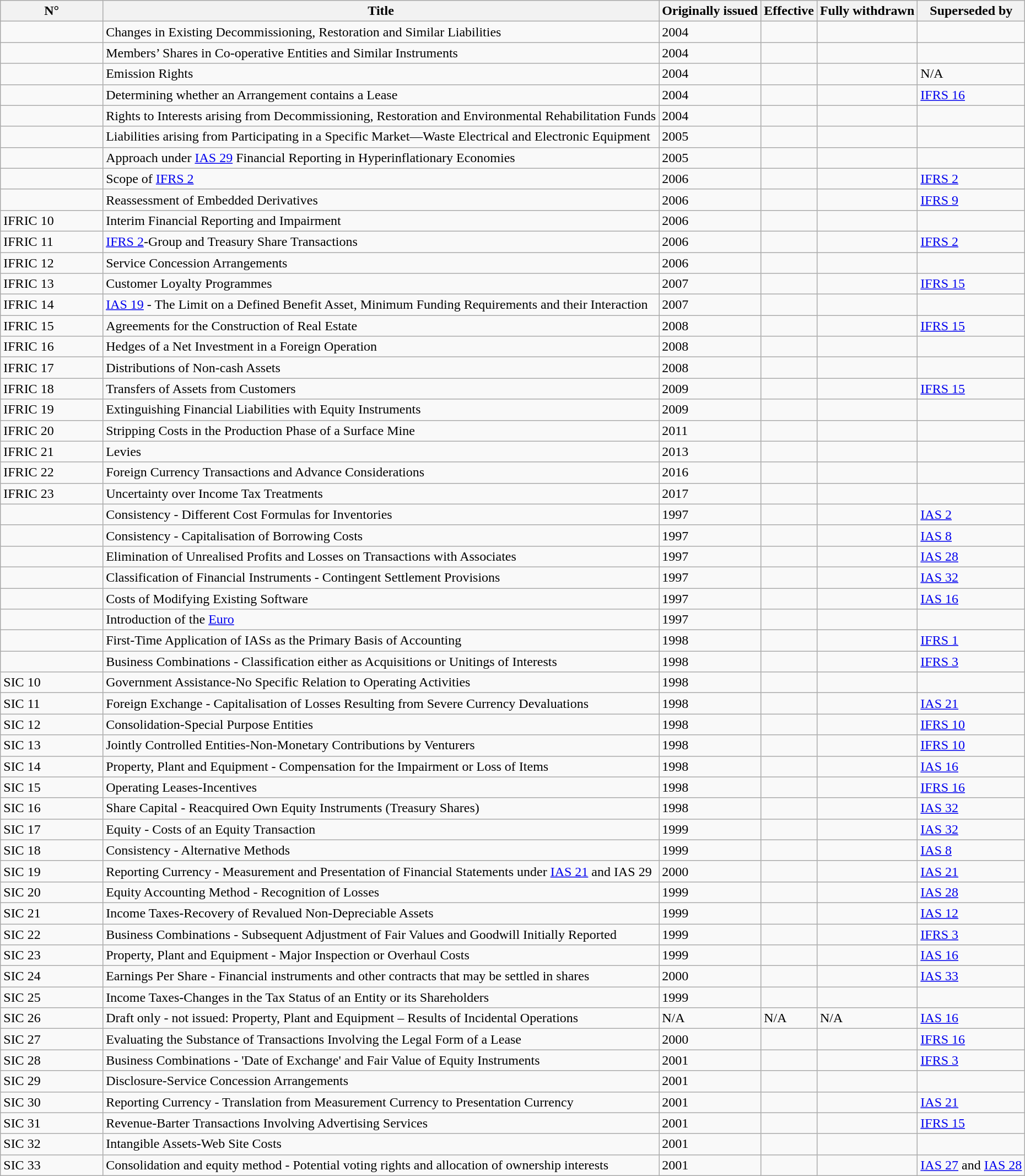<table class="wikitable sortable">
<tr>
<th align="center" width="10%">N°</th>
<th align="center">Title</th>
<th>Originally issued</th>
<th>Effective</th>
<th>Fully withdrawn</th>
<th>Superseded by</th>
</tr>
<tr>
<td></td>
<td>Changes in Existing Decommissioning, Restoration and Similar Liabilities</td>
<td>2004</td>
<td></td>
<td></td>
<td></td>
</tr>
<tr>
<td></td>
<td>Members’ Shares in Co-operative Entities and Similar Instruments</td>
<td>2004</td>
<td></td>
<td></td>
<td></td>
</tr>
<tr>
<td></td>
<td>Emission Rights</td>
<td>2004</td>
<td></td>
<td></td>
<td>N/A</td>
</tr>
<tr>
<td></td>
<td>Determining whether an Arrangement contains a Lease</td>
<td>2004</td>
<td></td>
<td></td>
<td><a href='#'>IFRS 16</a></td>
</tr>
<tr>
<td></td>
<td>Rights to Interests arising from Decommissioning, Restoration and Environmental Rehabilitation Funds</td>
<td>2004</td>
<td></td>
<td></td>
<td></td>
</tr>
<tr>
<td></td>
<td>Liabilities arising from Participating in a Specific Market—Waste Electrical and Electronic Equipment</td>
<td>2005</td>
<td></td>
<td></td>
<td></td>
</tr>
<tr>
<td></td>
<td>Approach under <a href='#'>IAS 29</a> Financial Reporting in Hyperinflationary Economies</td>
<td>2005</td>
<td></td>
<td></td>
<td></td>
</tr>
<tr>
<td></td>
<td>Scope of <a href='#'>IFRS 2</a></td>
<td>2006</td>
<td></td>
<td></td>
<td><a href='#'>IFRS 2</a></td>
</tr>
<tr>
<td></td>
<td>Reassessment of Embedded Derivatives</td>
<td>2006</td>
<td></td>
<td></td>
<td><a href='#'>IFRS 9</a></td>
</tr>
<tr>
<td>IFRIC 10</td>
<td>Interim Financial Reporting and Impairment</td>
<td>2006</td>
<td></td>
<td></td>
<td></td>
</tr>
<tr>
<td>IFRIC 11</td>
<td><a href='#'>IFRS 2</a>-Group and Treasury Share Transactions</td>
<td>2006</td>
<td></td>
<td></td>
<td><a href='#'>IFRS 2</a></td>
</tr>
<tr>
<td>IFRIC 12</td>
<td>Service Concession Arrangements</td>
<td>2006</td>
<td></td>
<td></td>
<td></td>
</tr>
<tr>
<td>IFRIC 13</td>
<td>Customer Loyalty Programmes</td>
<td>2007</td>
<td></td>
<td></td>
<td><a href='#'>IFRS 15</a></td>
</tr>
<tr>
<td>IFRIC 14</td>
<td><a href='#'>IAS 19</a> - The Limit on a Defined Benefit Asset, Minimum Funding Requirements and their Interaction</td>
<td>2007</td>
<td></td>
<td></td>
<td></td>
</tr>
<tr>
<td>IFRIC 15</td>
<td>Agreements for the Construction of Real Estate</td>
<td>2008</td>
<td></td>
<td></td>
<td><a href='#'>IFRS 15</a></td>
</tr>
<tr>
<td>IFRIC 16</td>
<td>Hedges of a Net Investment in a Foreign Operation</td>
<td>2008</td>
<td></td>
<td></td>
<td></td>
</tr>
<tr>
<td>IFRIC 17</td>
<td>Distributions of Non-cash Assets</td>
<td>2008</td>
<td></td>
<td></td>
<td></td>
</tr>
<tr>
<td>IFRIC 18</td>
<td>Transfers of Assets from Customers</td>
<td>2009</td>
<td></td>
<td></td>
<td><a href='#'>IFRS 15</a></td>
</tr>
<tr>
<td>IFRIC 19</td>
<td>Extinguishing Financial Liabilities with Equity Instruments</td>
<td>2009</td>
<td></td>
<td></td>
<td></td>
</tr>
<tr>
<td>IFRIC 20</td>
<td>Stripping Costs in the Production Phase of a Surface Mine</td>
<td>2011</td>
<td></td>
<td></td>
<td></td>
</tr>
<tr>
<td>IFRIC 21</td>
<td>Levies</td>
<td>2013</td>
<td></td>
<td></td>
<td></td>
</tr>
<tr>
<td>IFRIC 22</td>
<td>Foreign Currency Transactions and Advance Considerations</td>
<td>2016</td>
<td></td>
<td></td>
<td></td>
</tr>
<tr>
<td>IFRIC 23</td>
<td>Uncertainty over Income Tax Treatments</td>
<td>2017</td>
<td></td>
<td></td>
<td></td>
</tr>
<tr>
<td></td>
<td>Consistency - Different Cost Formulas for Inventories</td>
<td>1997</td>
<td></td>
<td></td>
<td><a href='#'>IAS 2</a></td>
</tr>
<tr>
<td></td>
<td>Consistency - Capitalisation of Borrowing Costs</td>
<td>1997</td>
<td></td>
<td></td>
<td><a href='#'>IAS 8</a></td>
</tr>
<tr>
<td></td>
<td>Elimination of Unrealised Profits and Losses on Transactions with Associates</td>
<td>1997</td>
<td></td>
<td></td>
<td><a href='#'>IAS 28</a></td>
</tr>
<tr>
<td></td>
<td>Classification of Financial Instruments - Contingent Settlement Provisions</td>
<td>1997</td>
<td></td>
<td></td>
<td><a href='#'>IAS 32</a></td>
</tr>
<tr>
<td></td>
<td>Costs of Modifying Existing Software</td>
<td>1997</td>
<td></td>
<td></td>
<td><a href='#'>IAS 16</a></td>
</tr>
<tr>
<td></td>
<td>Introduction of the <a href='#'>Euro</a></td>
<td>1997</td>
<td></td>
<td></td>
<td></td>
</tr>
<tr>
<td></td>
<td>First-Time Application of IASs as the Primary Basis of Accounting</td>
<td>1998</td>
<td></td>
<td></td>
<td><a href='#'>IFRS 1</a></td>
</tr>
<tr>
<td></td>
<td>Business Combinations - Classification either as Acquisitions or Unitings of Interests</td>
<td>1998</td>
<td></td>
<td></td>
<td><a href='#'>IFRS 3</a></td>
</tr>
<tr>
<td>SIC 10</td>
<td>Government Assistance-No Specific Relation to Operating Activities</td>
<td>1998</td>
<td></td>
<td></td>
<td></td>
</tr>
<tr>
<td>SIC 11</td>
<td>Foreign Exchange - Capitalisation of Losses Resulting from Severe Currency Devaluations</td>
<td>1998</td>
<td></td>
<td></td>
<td><a href='#'>IAS 21</a></td>
</tr>
<tr>
<td>SIC 12</td>
<td>Consolidation-Special Purpose Entities</td>
<td>1998</td>
<td></td>
<td></td>
<td><a href='#'>IFRS 10</a></td>
</tr>
<tr>
<td>SIC 13</td>
<td>Jointly Controlled Entities-Non-Monetary Contributions by Venturers</td>
<td>1998</td>
<td></td>
<td></td>
<td><a href='#'>IFRS 10</a></td>
</tr>
<tr>
<td>SIC 14</td>
<td>Property, Plant and Equipment - Compensation for the Impairment or Loss of Items</td>
<td>1998</td>
<td></td>
<td></td>
<td><a href='#'>IAS 16</a></td>
</tr>
<tr>
<td>SIC 15</td>
<td>Operating Leases-Incentives</td>
<td>1998</td>
<td></td>
<td></td>
<td><a href='#'>IFRS 16</a></td>
</tr>
<tr>
<td>SIC 16</td>
<td>Share Capital - Reacquired Own Equity Instruments (Treasury Shares)</td>
<td>1998</td>
<td></td>
<td></td>
<td><a href='#'>IAS 32</a></td>
</tr>
<tr>
<td>SIC 17</td>
<td>Equity - Costs of an Equity Transaction</td>
<td>1999</td>
<td></td>
<td></td>
<td><a href='#'>IAS 32</a></td>
</tr>
<tr>
<td>SIC 18</td>
<td>Consistency - Alternative Methods</td>
<td>1999</td>
<td></td>
<td></td>
<td><a href='#'>IAS 8</a></td>
</tr>
<tr>
<td>SIC 19</td>
<td>Reporting Currency - Measurement and Presentation of Financial Statements under <a href='#'>IAS 21</a> and IAS 29</td>
<td>2000</td>
<td></td>
<td></td>
<td><a href='#'>IAS 21</a></td>
</tr>
<tr>
<td>SIC 20</td>
<td>Equity Accounting Method - Recognition of Losses</td>
<td>1999</td>
<td></td>
<td></td>
<td><a href='#'>IAS 28</a></td>
</tr>
<tr>
<td>SIC 21</td>
<td>Income Taxes-Recovery of Revalued Non-Depreciable Assets</td>
<td>1999</td>
<td></td>
<td></td>
<td><a href='#'>IAS 12</a></td>
</tr>
<tr>
<td>SIC 22</td>
<td>Business Combinations - Subsequent Adjustment of Fair Values and Goodwill Initially Reported</td>
<td>1999</td>
<td></td>
<td></td>
<td><a href='#'>IFRS 3</a></td>
</tr>
<tr>
<td>SIC 23</td>
<td>Property, Plant and Equipment - Major Inspection or Overhaul Costs</td>
<td>1999</td>
<td></td>
<td></td>
<td><a href='#'>IAS 16</a></td>
</tr>
<tr>
<td>SIC 24</td>
<td>Earnings Per Share - Financial instruments and other contracts that may be settled in shares</td>
<td>2000</td>
<td></td>
<td></td>
<td><a href='#'>IAS 33</a></td>
</tr>
<tr>
<td>SIC 25</td>
<td>Income Taxes-Changes in the Tax Status of an Entity or its Shareholders</td>
<td>1999</td>
<td></td>
<td></td>
<td></td>
</tr>
<tr>
<td>SIC 26</td>
<td>Draft only - not issued: Property, Plant and Equipment – Results of Incidental Operations </td>
<td>N/A</td>
<td>N/A</td>
<td>N/A</td>
<td><a href='#'>IAS 16</a></td>
</tr>
<tr>
<td>SIC 27</td>
<td>Evaluating the Substance of Transactions Involving the Legal Form of a Lease</td>
<td>2000</td>
<td></td>
<td></td>
<td><a href='#'>IFRS 16</a></td>
</tr>
<tr>
<td>SIC 28</td>
<td>Business Combinations - 'Date of Exchange' and Fair Value of Equity Instruments</td>
<td>2001</td>
<td></td>
<td></td>
<td><a href='#'>IFRS 3</a></td>
</tr>
<tr>
<td>SIC 29</td>
<td>Disclosure-Service Concession Arrangements</td>
<td>2001</td>
<td></td>
<td></td>
<td></td>
</tr>
<tr>
<td>SIC 30</td>
<td>Reporting Currency - Translation from Measurement Currency to Presentation Currency</td>
<td>2001</td>
<td></td>
<td></td>
<td><a href='#'>IAS 21</a></td>
</tr>
<tr>
<td>SIC 31</td>
<td>Revenue-Barter Transactions Involving Advertising Services</td>
<td>2001</td>
<td></td>
<td></td>
<td><a href='#'>IFRS 15</a></td>
</tr>
<tr>
<td>SIC 32</td>
<td>Intangible Assets-Web Site Costs</td>
<td>2001</td>
<td></td>
<td></td>
<td></td>
</tr>
<tr>
<td>SIC 33</td>
<td>Consolidation and equity method - Potential voting rights and allocation of ownership interests</td>
<td>2001</td>
<td></td>
<td></td>
<td><a href='#'>IAS 27</a> and <a href='#'>IAS 28</a></td>
</tr>
</table>
